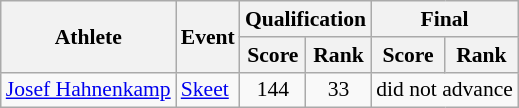<table class="wikitable" style="font-size:90%">
<tr>
<th rowspan="2">Athlete</th>
<th rowspan="2">Event</th>
<th colspan="2">Qualification</th>
<th colspan="2">Final</th>
</tr>
<tr>
<th>Score</th>
<th>Rank</th>
<th>Score</th>
<th>Rank</th>
</tr>
<tr>
<td><a href='#'>Josef Hahnenkamp</a></td>
<td><a href='#'>Skeet</a></td>
<td align="center">144</td>
<td align="center">33</td>
<td colspan="2"  align="center">did not advance</td>
</tr>
</table>
